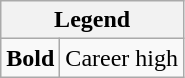<table class="wikitable mw-collapsible">
<tr>
<th colspan="2">Legend</th>
</tr>
<tr>
<td><strong>Bold</strong></td>
<td>Career high</td>
</tr>
</table>
